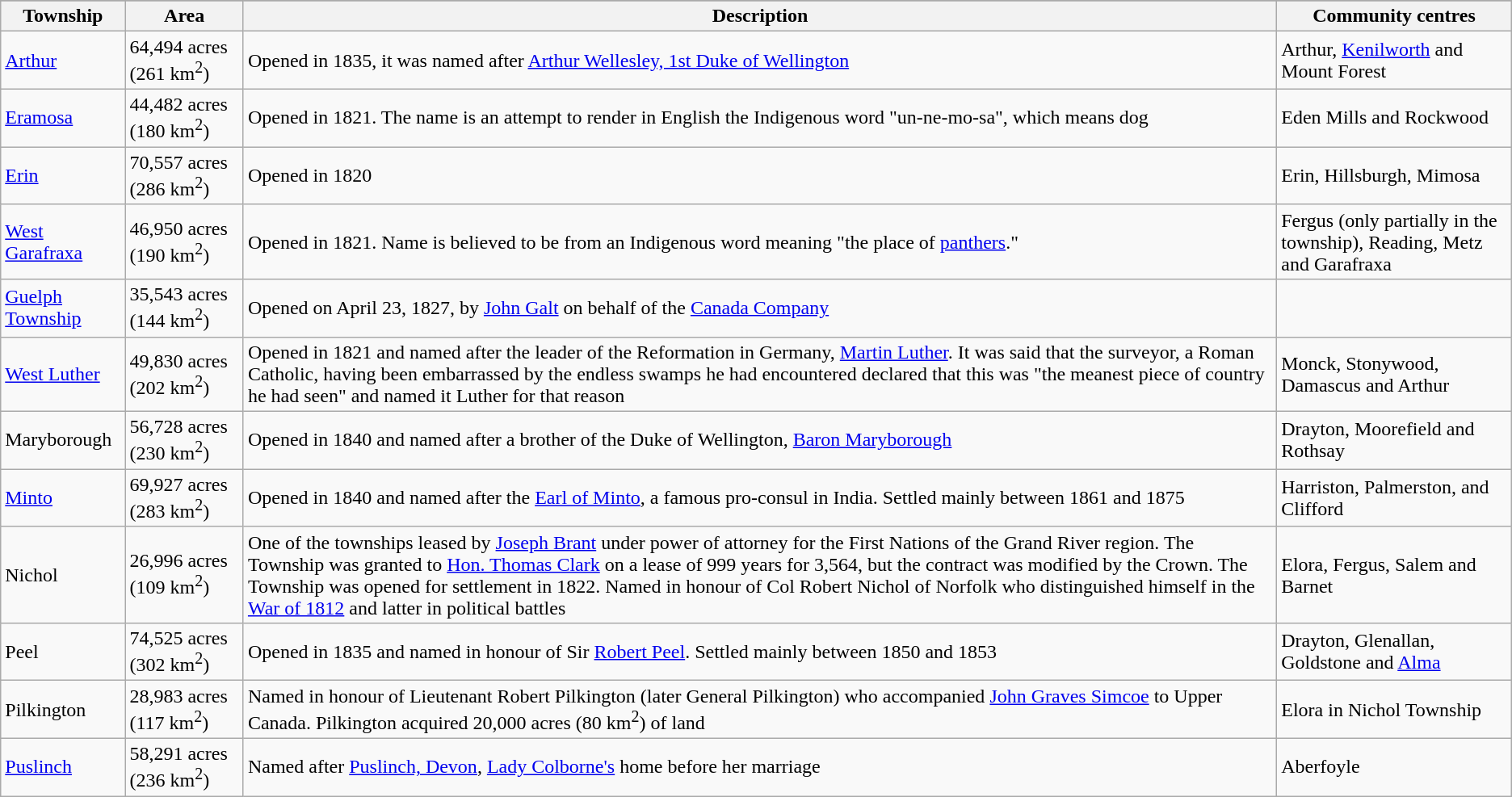<table class = "wikitable">
<tr>
</tr>
<tr>
<th>Township</th>
<th>Area</th>
<th>Description</th>
<th>Community centres</th>
</tr>
<tr>
<td><a href='#'>Arthur</a></td>
<td>64,494 acres (261 km<sup>2</sup>)</td>
<td>Opened in 1835, it was named after <a href='#'>Arthur Wellesley, 1st Duke of Wellington</a></td>
<td>Arthur, <a href='#'>Kenilworth</a> and Mount Forest</td>
</tr>
<tr>
<td><a href='#'>Eramosa</a></td>
<td>44,482 acres (180 km<sup>2</sup>)</td>
<td>Opened in 1821. The name is an attempt to render in English the Indigenous word "un-ne-mo-sa", which means dog</td>
<td>Eden Mills and Rockwood</td>
</tr>
<tr>
<td><a href='#'>Erin</a></td>
<td>70,557 acres (286 km<sup>2</sup>)</td>
<td>Opened in 1820</td>
<td>Erin, Hillsburgh, Mimosa</td>
</tr>
<tr>
<td><a href='#'>West Garafraxa</a></td>
<td>46,950 acres (190 km<sup>2</sup>)</td>
<td>Opened in 1821. Name is believed to be from an Indigenous word meaning "the place of <a href='#'>panthers</a>."</td>
<td>Fergus (only partially in the township), Reading, Metz and Garafraxa</td>
</tr>
<tr>
<td><a href='#'>Guelph Township</a></td>
<td>35,543 acres (144 km<sup>2</sup>)</td>
<td>Opened on April 23, 1827, by <a href='#'>John Galt</a> on behalf of the <a href='#'>Canada Company</a></td>
<td></td>
</tr>
<tr>
<td><a href='#'>West Luther</a></td>
<td>49,830 acres (202 km<sup>2</sup>)</td>
<td>Opened in 1821 and named after the leader of the Reformation in Germany, <a href='#'>Martin Luther</a>. It was said that the surveyor, a Roman Catholic, having been embarrassed by the endless swamps he had encountered declared that this was "the meanest piece of country he had seen" and named it Luther for that reason</td>
<td>Monck, Stonywood, Damascus and Arthur</td>
</tr>
<tr>
<td>Maryborough</td>
<td>56,728 acres (230 km<sup>2</sup>)</td>
<td>Opened in 1840 and named after a brother of the Duke of Wellington, <a href='#'>Baron Maryborough</a></td>
<td>Drayton, Moorefield and Rothsay</td>
</tr>
<tr>
<td><a href='#'>Minto</a></td>
<td>69,927 acres (283 km<sup>2</sup>)</td>
<td>Opened in 1840 and named after the <a href='#'>Earl of Minto</a>, a famous pro-consul in India. Settled mainly between 1861 and 1875</td>
<td>Harriston, Palmerston, and Clifford</td>
</tr>
<tr>
<td>Nichol</td>
<td>26,996 acres (109 km<sup>2</sup>)</td>
<td>One of the townships leased by <a href='#'>Joseph Brant</a> under power of attorney for the First Nations of the Grand River region. The Township was granted to <a href='#'>Hon. Thomas Clark</a> on a lease of 999 years for 3,564, but the contract was modified by the Crown. The Township was opened for settlement in 1822. Named in honour of Col Robert Nichol of Norfolk who distinguished himself in the <a href='#'>War of 1812</a> and latter in political battles</td>
<td>Elora, Fergus, Salem and Barnet</td>
</tr>
<tr>
<td>Peel</td>
<td>74,525 acres (302 km<sup>2</sup>)</td>
<td>Opened in 1835 and named in honour of Sir <a href='#'>Robert Peel</a>. Settled mainly between 1850 and 1853</td>
<td>Drayton, Glenallan, Goldstone and <a href='#'>Alma</a></td>
</tr>
<tr>
<td>Pilkington</td>
<td>28,983 acres (117 km<sup>2</sup>)</td>
<td>Named in honour of Lieutenant Robert Pilkington (later General Pilkington) who accompanied <a href='#'>John Graves Simcoe</a> to Upper Canada. Pilkington acquired 20,000 acres (80 km<sup>2</sup>) of land</td>
<td>Elora in Nichol Township</td>
</tr>
<tr>
<td><a href='#'>Puslinch</a></td>
<td>58,291 acres (236 km<sup>2</sup>)</td>
<td>Named after <a href='#'>Puslinch, Devon</a>, <a href='#'>Lady Colborne's</a> home before her marriage</td>
<td>Aberfoyle</td>
</tr>
</table>
